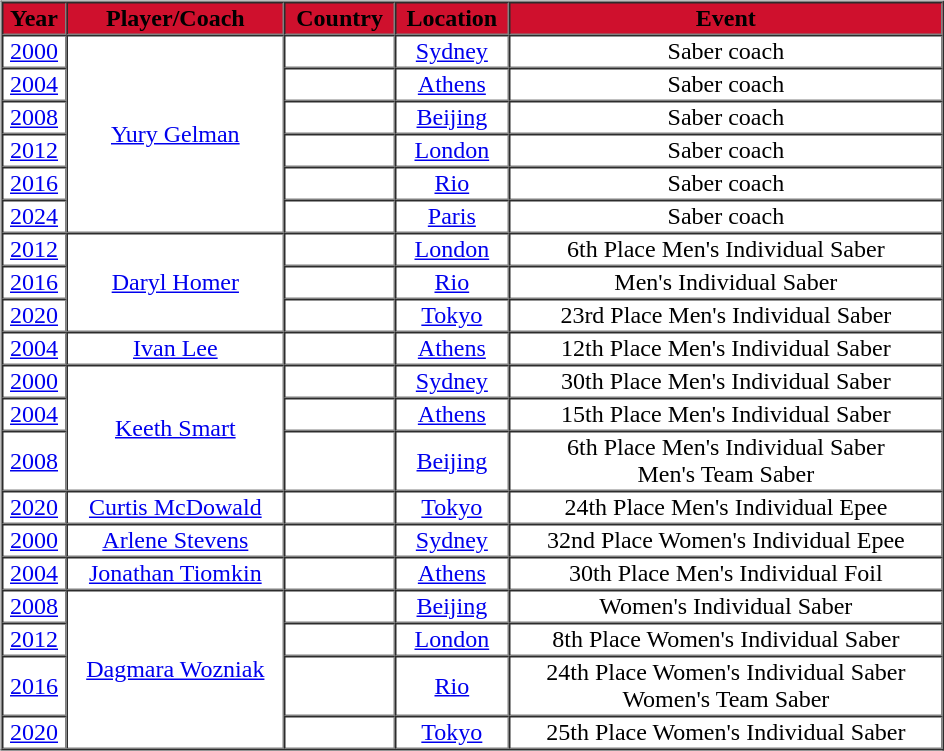<table border="0" style="width:100%;">
<tr>
<td valign="top"><br><table cellpadding="1" border="1" cellspacing="0" style="width:50%;">
<tr>
<th style="background:#CF102D;"><span>Year</span></th>
<th style="background:#CF102D;"><span>Player/Coach</span></th>
<th style="background:#CF102D;"><span>Country</span></th>
<th style="background:#CF102D;"><span>Location</span></th>
<th style="background:#CF102D;"><span>Event</span></th>
</tr>
<tr style="text-align:center;">
<td><a href='#'>2000</a></td>
<td rowspan=6><a href='#'>Yury Gelman</a></td>
<td></td>
<td><a href='#'>Sydney</a></td>
<td>Saber coach</td>
</tr>
<tr style="text-align:center;">
<td><a href='#'>2004</a></td>
<td></td>
<td><a href='#'>Athens</a></td>
<td>Saber coach</td>
</tr>
<tr style="text-align:center;">
<td><a href='#'>2008</a></td>
<td></td>
<td><a href='#'>Beijing</a></td>
<td>Saber coach</td>
</tr>
<tr style="text-align:center;">
<td><a href='#'>2012</a></td>
<td></td>
<td><a href='#'>London</a></td>
<td>Saber coach</td>
</tr>
<tr style="text-align:center;">
<td><a href='#'>2016</a></td>
<td></td>
<td><a href='#'>Rio</a></td>
<td>Saber coach</td>
</tr>
<tr style="text-align:center;">
<td><a href='#'>2024</a></td>
<td></td>
<td><a href='#'>Paris</a></td>
<td>Saber coach</td>
</tr>
<tr style="text-align:center;">
<td><a href='#'>2012</a></td>
<td rowspan=3><a href='#'>Daryl Homer</a></td>
<td></td>
<td><a href='#'>London</a></td>
<td>6th Place Men's Individual Saber</td>
</tr>
<tr style="text-align:center;">
<td><a href='#'>2016</a></td>
<td></td>
<td><a href='#'>Rio</a></td>
<td> Men's Individual Saber</td>
</tr>
<tr style="text-align:center;">
<td><a href='#'>2020</a></td>
<td></td>
<td><a href='#'>Tokyo</a></td>
<td>23rd Place Men's Individual Saber</td>
</tr>
<tr style="text-align:center;">
<td><a href='#'>2004</a></td>
<td><a href='#'>Ivan Lee</a></td>
<td></td>
<td><a href='#'>Athens</a></td>
<td>12th Place Men's Individual Saber</td>
</tr>
<tr style="text-align:center;">
<td><a href='#'>2000</a></td>
<td rowspan=3><a href='#'>Keeth Smart</a></td>
<td></td>
<td><a href='#'>Sydney</a></td>
<td>30th Place Men's Individual Saber</td>
</tr>
<tr style="text-align:center;">
<td><a href='#'>2004</a></td>
<td></td>
<td><a href='#'>Athens</a></td>
<td>15th Place Men's Individual Saber</td>
</tr>
<tr style="text-align:center;">
<td><a href='#'>2008</a></td>
<td></td>
<td><a href='#'>Beijing</a></td>
<td>6th Place Men's Individual Saber<br> Men's Team Saber</td>
</tr>
<tr style="text-align:center;">
<td><a href='#'>2020</a></td>
<td><a href='#'>Curtis McDowald</a></td>
<td></td>
<td><a href='#'>Tokyo</a></td>
<td>24th Place Men's Individual Epee</td>
</tr>
<tr style="text-align:center;">
<td><a href='#'>2000</a></td>
<td><a href='#'>Arlene Stevens</a></td>
<td></td>
<td><a href='#'>Sydney</a></td>
<td>32nd Place Women's Individual Epee</td>
</tr>
<tr style="text-align:center;">
<td><a href='#'>2004</a></td>
<td><a href='#'>Jonathan Tiomkin</a></td>
<td></td>
<td><a href='#'>Athens</a></td>
<td>30th Place Men's Individual Foil</td>
</tr>
<tr style="text-align:center;">
<td><a href='#'>2008</a></td>
<td rowspan=4><a href='#'>Dagmara Wozniak</a></td>
<td></td>
<td><a href='#'>Beijing</a></td>
<td>Women's Individual Saber</td>
</tr>
<tr style="text-align:center;">
<td><a href='#'>2012</a></td>
<td></td>
<td><a href='#'>London</a></td>
<td>8th Place Women's Individual Saber</td>
</tr>
<tr style="text-align:center;">
<td><a href='#'>2016</a></td>
<td></td>
<td><a href='#'>Rio</a></td>
<td>24th Place Women's Individual Saber<br> Women's Team Saber</td>
</tr>
<tr style="text-align:center;">
<td><a href='#'>2020</a></td>
<td></td>
<td><a href='#'>Tokyo</a></td>
<td>25th Place Women's Individual Saber</td>
</tr>
</table>
</td>
</tr>
</table>
